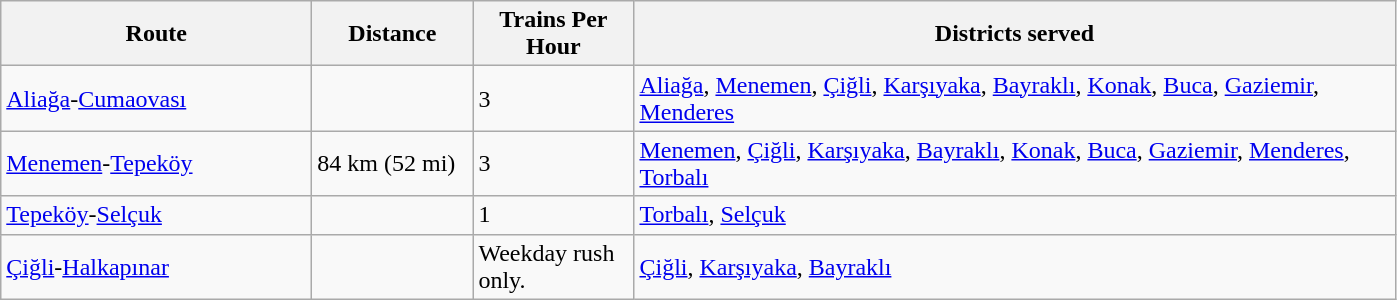<table class="wikitable">
<tr>
<th width=200>Route</th>
<th width=100>Distance</th>
<th width=100>Trains Per Hour</th>
<th width="500">Districts served</th>
</tr>
<tr>
<td><a href='#'>Aliağa</a>-<a href='#'>Cumaovası</a></td>
<td></td>
<td>3</td>
<td><a href='#'>Aliağa</a>, <a href='#'>Menemen</a>, <a href='#'>Çiğli</a>, <a href='#'>Karşıyaka</a>, <a href='#'>Bayraklı</a>, <a href='#'>Konak</a>, <a href='#'>Buca</a>, <a href='#'>Gaziemir</a>, <a href='#'>Menderes</a></td>
</tr>
<tr>
<td><a href='#'>Menemen</a>-<a href='#'>Tepeköy</a></td>
<td>84 km (52 mi)</td>
<td>3</td>
<td><a href='#'>Menemen</a>, <a href='#'>Çiğli</a>, <a href='#'>Karşıyaka</a>, <a href='#'>Bayraklı</a>, <a href='#'>Konak</a>, <a href='#'>Buca</a>, <a href='#'>Gaziemir</a>, <a href='#'>Menderes</a>, <a href='#'>Torbalı</a></td>
</tr>
<tr>
<td><a href='#'>Tepeköy</a>-<a href='#'>Selçuk</a></td>
<td></td>
<td>1</td>
<td><a href='#'>Torbalı</a>, <a href='#'>Selçuk</a></td>
</tr>
<tr>
<td><a href='#'>Çiğli</a>-<a href='#'>Halkapınar</a></td>
<td></td>
<td>Weekday rush only.</td>
<td><a href='#'>Çiğli</a>, <a href='#'>Karşıyaka</a>, <a href='#'>Bayraklı</a></td>
</tr>
</table>
